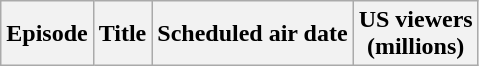<table class="wikitable">
<tr>
<th>Episode</th>
<th>Title</th>
<th>Scheduled air date</th>
<th>US viewers<br>(millions)<br>



</th>
</tr>
</table>
